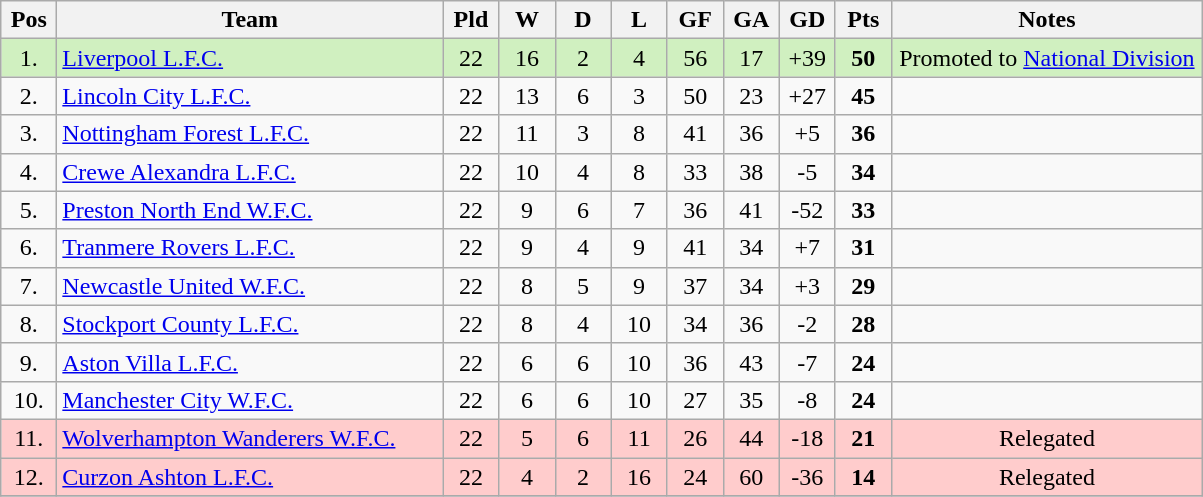<table class="wikitable" style="text-align:center;">
<tr>
<th width=30 abbr="Position">Pos</th>
<th width=250>Team</th>
<th width=30 abbr="Played">Pld</th>
<th width=30 abbr="Won">W</th>
<th width=30 abbr="Drawn">D</th>
<th width=30 abbr="Lost">L</th>
<th width=30 abbr="Goals for">GF</th>
<th width=30 abbr="Goals against">GA</th>
<th width=30 abbr="Goal difference">GD</th>
<th width=30 abbr="Points">Pts</th>
<th width=200>Notes</th>
</tr>
<tr bgcolor="D0F0C0">
<td>1.</td>
<td align="left"><a href='#'>Liverpool L.F.C.</a></td>
<td>22</td>
<td>16</td>
<td>2</td>
<td>4</td>
<td>56</td>
<td>17</td>
<td>+39</td>
<td><strong>50</strong></td>
<td>Promoted to <a href='#'>National Division</a></td>
</tr>
<tr>
<td>2.</td>
<td align="left"><a href='#'>Lincoln City L.F.C.</a></td>
<td>22</td>
<td>13</td>
<td>6</td>
<td>3</td>
<td>50</td>
<td>23</td>
<td>+27</td>
<td><strong>45</strong></td>
<td></td>
</tr>
<tr>
<td>3.</td>
<td align="left"><a href='#'>Nottingham Forest L.F.C.</a></td>
<td>22</td>
<td>11</td>
<td>3</td>
<td>8</td>
<td>41</td>
<td>36</td>
<td>+5</td>
<td><strong>36</strong></td>
<td></td>
</tr>
<tr>
<td>4.</td>
<td align="left"><a href='#'>Crewe Alexandra L.F.C.</a></td>
<td>22</td>
<td>10</td>
<td>4</td>
<td>8</td>
<td>33</td>
<td>38</td>
<td>-5</td>
<td><strong>34</strong></td>
<td></td>
</tr>
<tr>
<td>5.</td>
<td align="left"><a href='#'>Preston North End W.F.C.</a></td>
<td>22</td>
<td>9</td>
<td>6</td>
<td>7</td>
<td>36</td>
<td>41</td>
<td>-52</td>
<td><strong>33</strong></td>
<td></td>
</tr>
<tr>
<td>6.</td>
<td align="left"><a href='#'>Tranmere Rovers L.F.C.</a></td>
<td>22</td>
<td>9</td>
<td>4</td>
<td>9</td>
<td>41</td>
<td>34</td>
<td>+7</td>
<td><strong>31</strong></td>
<td></td>
</tr>
<tr>
<td>7.</td>
<td align="left"><a href='#'>Newcastle United W.F.C.</a></td>
<td>22</td>
<td>8</td>
<td>5</td>
<td>9</td>
<td>37</td>
<td>34</td>
<td>+3</td>
<td><strong>29</strong></td>
<td></td>
</tr>
<tr>
<td>8.</td>
<td align="left"><a href='#'>Stockport County L.F.C.</a></td>
<td>22</td>
<td>8</td>
<td>4</td>
<td>10</td>
<td>34</td>
<td>36</td>
<td>-2</td>
<td><strong>28</strong></td>
<td></td>
</tr>
<tr>
<td>9.</td>
<td align="left"><a href='#'>Aston Villa L.F.C.</a></td>
<td>22</td>
<td>6</td>
<td>6</td>
<td>10</td>
<td>36</td>
<td>43</td>
<td>-7</td>
<td><strong>24</strong></td>
<td></td>
</tr>
<tr>
<td>10.</td>
<td align="left"><a href='#'>Manchester City W.F.C.</a></td>
<td>22</td>
<td>6</td>
<td>6</td>
<td>10</td>
<td>27</td>
<td>35</td>
<td>-8</td>
<td><strong>24</strong></td>
<td></td>
</tr>
<tr bgcolor="FFCCCC">
<td>11.</td>
<td align="left"><a href='#'>Wolverhampton Wanderers W.F.C.</a></td>
<td>22</td>
<td>5</td>
<td>6</td>
<td>11</td>
<td>26</td>
<td>44</td>
<td>-18</td>
<td><strong>21</strong></td>
<td>Relegated</td>
</tr>
<tr bgcolor="FFCCCC">
<td>12.</td>
<td align="left"><a href='#'>Curzon Ashton L.F.C.</a></td>
<td>22</td>
<td>4</td>
<td>2</td>
<td>16</td>
<td>24</td>
<td>60</td>
<td>-36</td>
<td><strong>14</strong></td>
<td>Relegated</td>
</tr>
<tr>
</tr>
</table>
